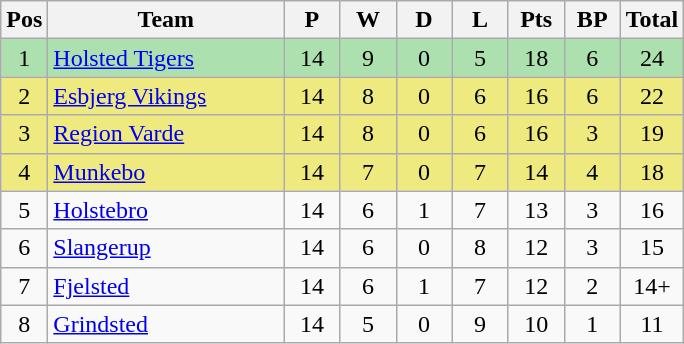<table class="wikitable" style="font-size: 100%">
<tr>
<th width=20>Pos</th>
<th width=150>Team</th>
<th width=30>P</th>
<th width=30>W</th>
<th width=30>D</th>
<th width=30>L</th>
<th width=30>Pts</th>
<th width=30>BP</th>
<th width=30>Total</th>
</tr>
<tr align=center style="background:#ACE1AF;">
<td>1</td>
<td align="left"><a href='#'>Holsted Tigers</a></td>
<td>14</td>
<td>9</td>
<td>0</td>
<td>5</td>
<td>18</td>
<td>6</td>
<td>24</td>
</tr>
<tr align=center style="background:#EEEA80;">
<td>2</td>
<td align="left"><a href='#'>Esbjerg Vikings</a></td>
<td>14</td>
<td>8</td>
<td>0</td>
<td>6</td>
<td>16</td>
<td>6</td>
<td>22</td>
</tr>
<tr align=center style="background:#EEEA80;">
<td>3</td>
<td align="left"><a href='#'>Region Varde</a></td>
<td>14</td>
<td>8</td>
<td>0</td>
<td>6</td>
<td>16</td>
<td>3</td>
<td>19</td>
</tr>
<tr align=center style="background:#EEEA80;">
<td>4</td>
<td align="left"><a href='#'>Munkebo</a></td>
<td>14</td>
<td>7</td>
<td>0</td>
<td>7</td>
<td>14</td>
<td>4</td>
<td>18</td>
</tr>
<tr align=center>
<td>5</td>
<td align="left"><a href='#'>Holstebro</a></td>
<td>14</td>
<td>6</td>
<td>1</td>
<td>7</td>
<td>13</td>
<td>3</td>
<td>16</td>
</tr>
<tr align=center>
<td>6</td>
<td align="left"><a href='#'>Slangerup</a></td>
<td>14</td>
<td>6</td>
<td>0</td>
<td>8</td>
<td>12</td>
<td>3</td>
<td>15</td>
</tr>
<tr align=center>
<td>7</td>
<td align="left"><a href='#'>Fjelsted</a></td>
<td>14</td>
<td>6</td>
<td>1</td>
<td>7</td>
<td>12</td>
<td>2</td>
<td>14+</td>
</tr>
<tr align=center>
<td>8</td>
<td align="left"><a href='#'>Grindsted</a></td>
<td>14</td>
<td>5</td>
<td>0</td>
<td>9</td>
<td>10</td>
<td>1</td>
<td>11</td>
</tr>
</table>
